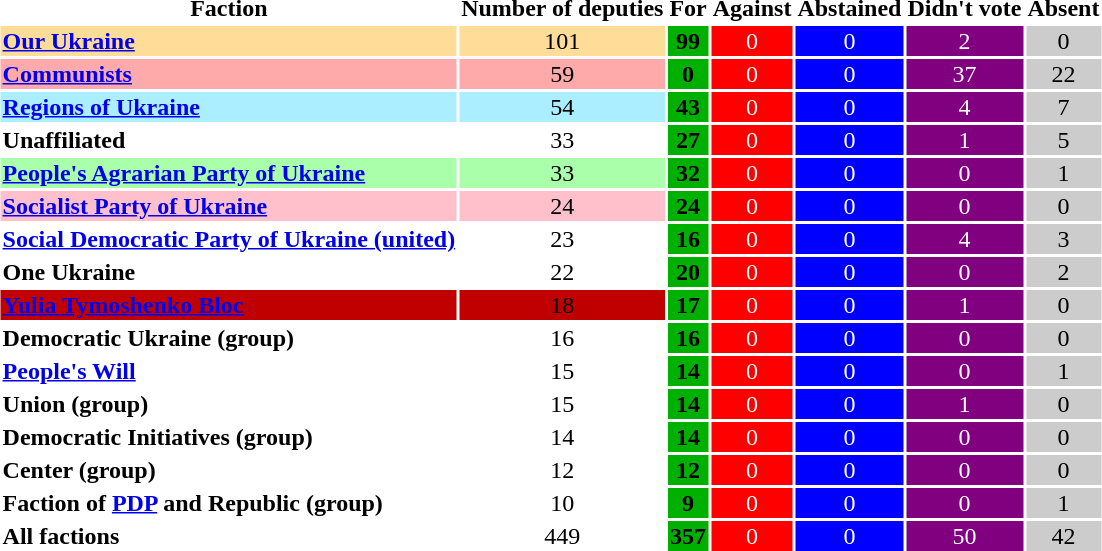<table align="center" class="standard">
<tr>
<th>Faction</th>
<th>Number of deputies</th>
<th><strong>For</strong></th>
<th>Against</th>
<th>Abstained</th>
<th>Didn't vote</th>
<th>Absent</th>
</tr>
<tr ---->
<td bgcolor=#FFDD99><strong><a href='#'>Our Ukraine</a></strong></td>
<td align=center bgcolor=#FFDD99>101</td>
<td align=center bgcolor=#00B000><strong>99</strong></td>
<td align=center bgcolor=red style="color:white;">0</td>
<td align=center bgcolor=blue style="color:white;">0</td>
<td align=center bgcolor=purple style="color:white;">2</td>
<td align=center bgcolor=#cccccc>0</td>
</tr>
<tr ---->
<td bgcolor=#FFAAAA><strong><a href='#'>Communists</a></strong></td>
<td align=center bgcolor=#FFAAAA>59</td>
<td align=center bgcolor=#00B000><strong>0</strong></td>
<td align=center bgcolor=red style="color:white;">0</td>
<td align=center bgcolor=blue style="color:white;">0</td>
<td align=center bgcolor=purple style="color:white;">37</td>
<td align=center bgcolor=#cccccc>22</td>
</tr>
<tr ---->
<td bgcolor=#AAEEFF><strong><a href='#'>Regions of Ukraine</a></strong></td>
<td align=center bgcolor=#AAEEFF>54</td>
<td align=center bgcolor=#00B000><strong>43</strong></td>
<td align=center bgcolor=red style="color:white;">0</td>
<td align=center bgcolor=blue style="color:white;">0</td>
<td align=center bgcolor=purple style="color:white;">4</td>
<td align=center bgcolor=#cccccc>7</td>
</tr>
<tr ---->
<td bgcolor=white><strong>Unaffiliated</strong></td>
<td align=center bgcolor=white>33</td>
<td align=center bgcolor=#00B000><strong>27</strong></td>
<td align=center bgcolor=red style="color:white;">0</td>
<td align=center bgcolor=blue style="color:white;">0</td>
<td align=center bgcolor=purple style="color:white;">1</td>
<td align=center bgcolor=#cccccc>5</td>
</tr>
<tr ---->
<td bgcolor=#AAFFAA><strong><a href='#'>People's Agrarian Party of Ukraine</a></strong></td>
<td align=center bgcolor=#AAFFAA>33</td>
<td align=center bgcolor=#00B000><strong>32</strong></td>
<td align=center bgcolor=red style="color:white;">0</td>
<td align=center bgcolor=blue style="color:white;">0</td>
<td align=center bgcolor=purple style="color:white;">0</td>
<td align=center bgcolor=#cccccc>1</td>
</tr>
<tr ---->
<td bgcolor=pink><strong><a href='#'>Socialist Party of Ukraine</a></strong></td>
<td align=center bgcolor=pink>24</td>
<td align=center bgcolor=#00B000><strong>24</strong></td>
<td align=center bgcolor=red style="color:white;">0</td>
<td align=center bgcolor=blue style="color:white;">0</td>
<td align=center bgcolor=purple style="color:white;">0</td>
<td align=center bgcolor=#cccccc>0</td>
</tr>
<tr ---->
<td bgcolor=white><strong><a href='#'>Social Democratic Party of Ukraine (united)</a></strong></td>
<td align=center bgcolor=white>23</td>
<td align=center bgcolor=#00B000><strong>16</strong></td>
<td align=center bgcolor=red style="color:white;">0</td>
<td align=center bgcolor=blue style="color:white;">0</td>
<td align=center bgcolor=purple style="color:white;">4</td>
<td align=center bgcolor=#cccccc>3</td>
</tr>
<tr ---->
<td bgcolor=white><strong>One Ukraine</strong></td>
<td align=center bgcolor=white>22</td>
<td align=center bgcolor=#00B000><strong>20</strong></td>
<td align=center bgcolor=red style="color:white;">0</td>
<td align=center bgcolor=blue style="color:white;">0</td>
<td align=center bgcolor=purple style="color:white;">0</td>
<td align=center bgcolor=#cccccc>2</td>
</tr>
<tr ---->
<td bgcolor=#crimson><strong><a href='#'>Yulia Tymoshenko Bloc</a></strong></td>
<td align=center bgcolor=#crimson>18</td>
<td align=center bgcolor=#00B000><strong>17</strong></td>
<td align=center bgcolor=red style="color:white;">0</td>
<td align=center bgcolor=blue style="color:white;">0</td>
<td align=center bgcolor=purple style="color:white;">1</td>
<td align=center bgcolor=#cccccc>0</td>
</tr>
<tr ---->
<td bgcolor=white><strong>Democratic Ukraine (group)</strong></td>
<td align=center bgcolor=white>16</td>
<td align=center bgcolor=#00B000><strong>16</strong></td>
<td align=center bgcolor=red style="color:white;">0</td>
<td align=center bgcolor=blue style="color:white;">0</td>
<td align=center bgcolor=purple style="color:white;">0</td>
<td align=center bgcolor=#cccccc>0</td>
</tr>
<tr ---->
<td bgcolor=white><strong><a href='#'>People's Will</a></strong></td>
<td align=center bgcolor=white>15</td>
<td align=center bgcolor=#00B000><strong>14</strong></td>
<td align=center bgcolor=red style="color:white;">0</td>
<td align=center bgcolor=blue style="color:white;">0</td>
<td align=center bgcolor=purple style="color:white;">0</td>
<td align=center bgcolor=#cccccc>1</td>
</tr>
<tr ---->
<td bgcolor=white><strong>Union (group)</strong></td>
<td align=center bgcolor=white>15</td>
<td align=center bgcolor=#00B000><strong>14</strong></td>
<td align=center bgcolor=red style="color:white;">0</td>
<td align=center bgcolor=blue style="color:white;">0</td>
<td align=center bgcolor=purple style="color:white;">1</td>
<td align=center bgcolor=#cccccc>0</td>
</tr>
<tr ---->
<td bgcolor=white><strong>Democratic Initiatives (group)</strong></td>
<td align=center bgcolor=white>14</td>
<td align=center bgcolor=#00B000><strong>14</strong></td>
<td align=center bgcolor=red style="color:white;">0</td>
<td align=center bgcolor=blue style="color:white;">0</td>
<td align=center bgcolor=purple style="color:white;">0</td>
<td align=center bgcolor=#cccccc>0</td>
</tr>
<tr ---->
<td bgcolor=white><strong>Center (group)</strong></td>
<td align=center bgcolor=white>12</td>
<td align=center bgcolor=#00B000><strong>12</strong></td>
<td align=center bgcolor=red style="color:white;">0</td>
<td align=center bgcolor=blue style="color:white;">0</td>
<td align=center bgcolor=purple style="color:white;">0</td>
<td align=center bgcolor=#cccccc>0</td>
</tr>
<tr ---->
<td bgcolor=white><strong>Faction of <a href='#'>PDP</a> and Republic (group)</strong></td>
<td align=center bgcolor=white>10</td>
<td align=center bgcolor=#00B000><strong>9</strong></td>
<td align=center bgcolor=red style="color:white;">0</td>
<td align=center bgcolor=blue style="color:white;">0</td>
<td align=center bgcolor=purple style="color:white;">0</td>
<td align=center bgcolor=#cccccc>1</td>
</tr>
<tr ---->
<td><strong>All factions</strong></td>
<td align=center>449</td>
<td align=center bgcolor=#00B000><strong>357</strong></td>
<td align=center bgcolor=red style="color:white;">0</td>
<td align=center bgcolor=blue style="color:white;">0</td>
<td align=center bgcolor=purple style="color:white;">50</td>
<td align=center bgcolor=#cccccc>42</td>
</tr>
</table>
